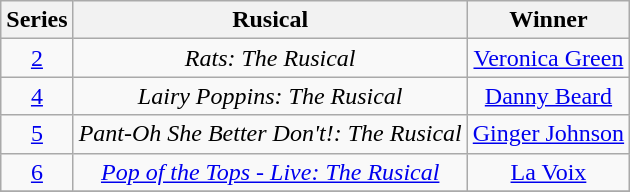<table class="wikitable sortable" style="text-align:center;">
<tr>
<th>Series</th>
<th>Rusical</th>
<th>Winner</th>
</tr>
<tr>
<td><a href='#'>2</a></td>
<td><em>Rats: The Rusical</em></td>
<td nowrap><a href='#'>Veronica Green</a></td>
</tr>
<tr>
<td><a href='#'>4</a></td>
<td nowrap><em>Lairy Poppins: The Rusical</em></td>
<td><a href='#'>Danny Beard</a></td>
</tr>
<tr>
<td><a href='#'>5</a></td>
<td nowrap><em>Pant-Oh She Better Don't!: The Rusical</em></td>
<td><a href='#'>Ginger Johnson</a></td>
</tr>
<tr>
<td><a href='#'>6</a></td>
<td nowrap><em><a href='#'>Pop of the Tops - Live: The Rusical</a></em></td>
<td><a href='#'>La Voix</a></td>
</tr>
<tr>
</tr>
</table>
